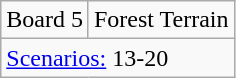<table class="wikitable floatright">
<tr>
<td>Board 5</td>
<td>Forest Terrain</td>
</tr>
<tr>
<td colspan=2><a href='#'>Scenarios:</a> 13-20</td>
</tr>
</table>
